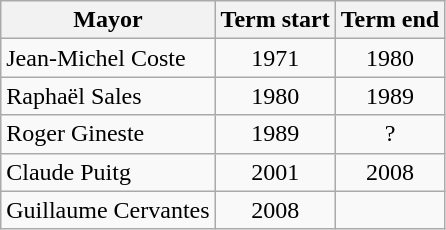<table class="wikitable">
<tr>
<th>Mayor</th>
<th>Term start</th>
<th>Term end</th>
</tr>
<tr>
<td>Jean-Michel Coste</td>
<td align=center>1971</td>
<td align=center>1980</td>
</tr>
<tr>
<td>Raphaël Sales</td>
<td align=center>1980</td>
<td align=center>1989</td>
</tr>
<tr>
<td>Roger Gineste</td>
<td align=center>1989</td>
<td align=center>?</td>
</tr>
<tr>
<td>Claude Puitg</td>
<td align=center>2001</td>
<td align=center>2008</td>
</tr>
<tr>
<td>Guillaume Cervantes</td>
<td align=center>2008</td>
<td></td>
</tr>
</table>
